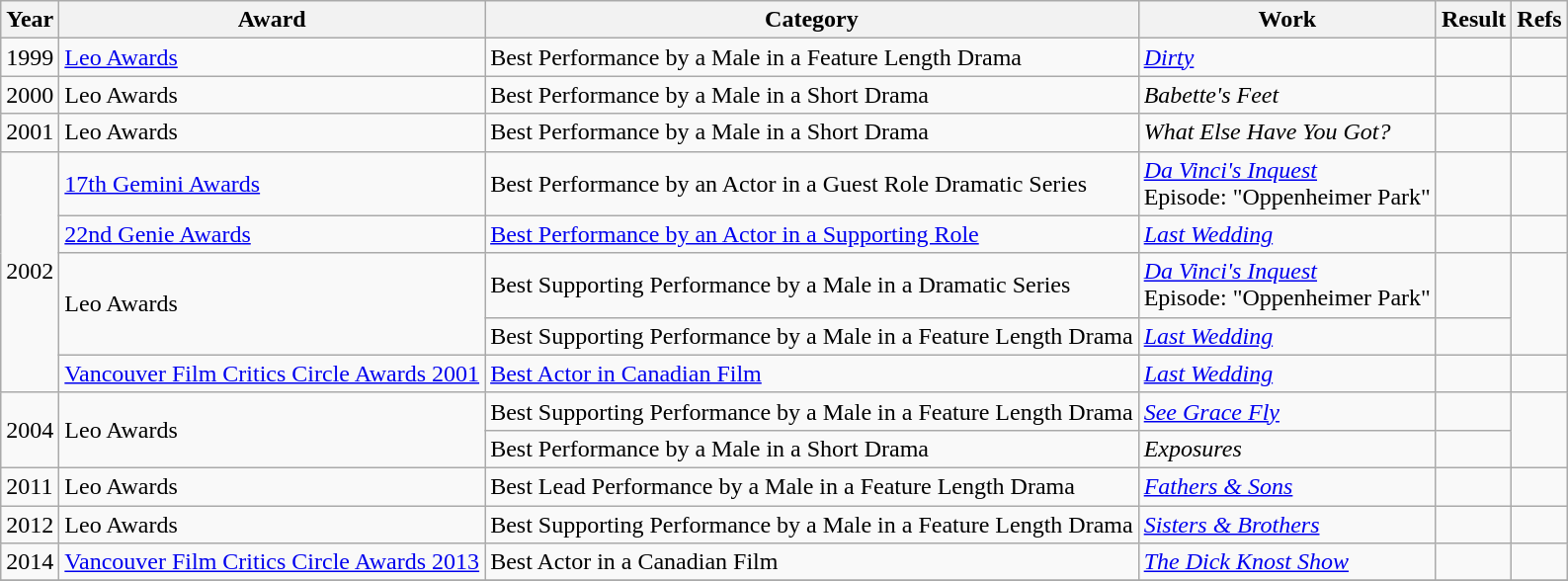<table class="wikitable sortable">
<tr>
<th>Year</th>
<th>Award</th>
<th>Category</th>
<th>Work</th>
<th>Result</th>
<th class="unsortable">Refs</th>
</tr>
<tr>
<td>1999</td>
<td><a href='#'>Leo Awards</a></td>
<td>Best Performance by a Male in a Feature Length Drama</td>
<td><em><a href='#'>Dirty</a></em></td>
<td></td>
<td style="text-align:center;"></td>
</tr>
<tr>
<td>2000</td>
<td>Leo Awards</td>
<td>Best Performance by a Male in a Short Drama</td>
<td><em>Babette's Feet</em></td>
<td></td>
<td style="text-align:center;"></td>
</tr>
<tr>
<td>2001</td>
<td>Leo Awards</td>
<td>Best Performance by a Male in a Short Drama</td>
<td><em>What Else Have You Got?</em></td>
<td></td>
<td style="text-align:center;"></td>
</tr>
<tr>
<td rowspan="5">2002</td>
<td><a href='#'>17th Gemini Awards</a></td>
<td>Best Performance by an Actor in a Guest Role Dramatic Series</td>
<td><em><a href='#'>Da Vinci's Inquest</a></em><br> Episode: "Oppenheimer Park"</td>
<td></td>
<td style="text-align:center;"></td>
</tr>
<tr>
<td><a href='#'>22nd Genie Awards</a></td>
<td><a href='#'>Best Performance by an Actor in a Supporting Role</a></td>
<td><em><a href='#'>Last Wedding</a></em></td>
<td></td>
<td style="text-align:center;"></td>
</tr>
<tr>
<td rowspan="2">Leo Awards</td>
<td>Best Supporting Performance by a Male in a Dramatic Series</td>
<td><em><a href='#'>Da Vinci's Inquest</a></em><br> Episode: "Oppenheimer Park"</td>
<td></td>
<td rowspan="2" style="text-align:center;"></td>
</tr>
<tr>
<td>Best Supporting Performance by a Male in a Feature Length Drama</td>
<td><em><a href='#'>Last Wedding</a></em></td>
<td></td>
</tr>
<tr>
<td><a href='#'>Vancouver Film Critics Circle Awards 2001</a></td>
<td><a href='#'>Best Actor in Canadian Film</a></td>
<td><em><a href='#'>Last Wedding</a></em></td>
<td></td>
<td style="text-align:center;"></td>
</tr>
<tr>
<td rowspan="2">2004</td>
<td rowspan="2">Leo Awards</td>
<td>Best Supporting Performance by a Male in a Feature Length Drama</td>
<td><em><a href='#'>See Grace Fly</a></em></td>
<td></td>
<td rowspan="2" style="text-align:center;"></td>
</tr>
<tr>
<td>Best Performance by a Male in a Short Drama</td>
<td><em>Exposures</em></td>
<td></td>
</tr>
<tr>
<td>2011</td>
<td>Leo Awards</td>
<td>Best Lead Performance by a Male in a Feature Length Drama</td>
<td><em><a href='#'>Fathers & Sons</a></em></td>
<td></td>
<td style="text-align:center;"></td>
</tr>
<tr>
<td>2012</td>
<td>Leo Awards</td>
<td>Best Supporting Performance by a Male in a Feature Length Drama</td>
<td><em><a href='#'>Sisters & Brothers</a></em></td>
<td></td>
<td style="text-align:center;"></td>
</tr>
<tr>
<td>2014</td>
<td><a href='#'>Vancouver Film Critics Circle Awards 2013</a></td>
<td>Best Actor in a Canadian Film</td>
<td><em><a href='#'>The Dick Knost Show</a></em></td>
<td></td>
<td style="text-align:center;"></td>
</tr>
<tr>
</tr>
</table>
